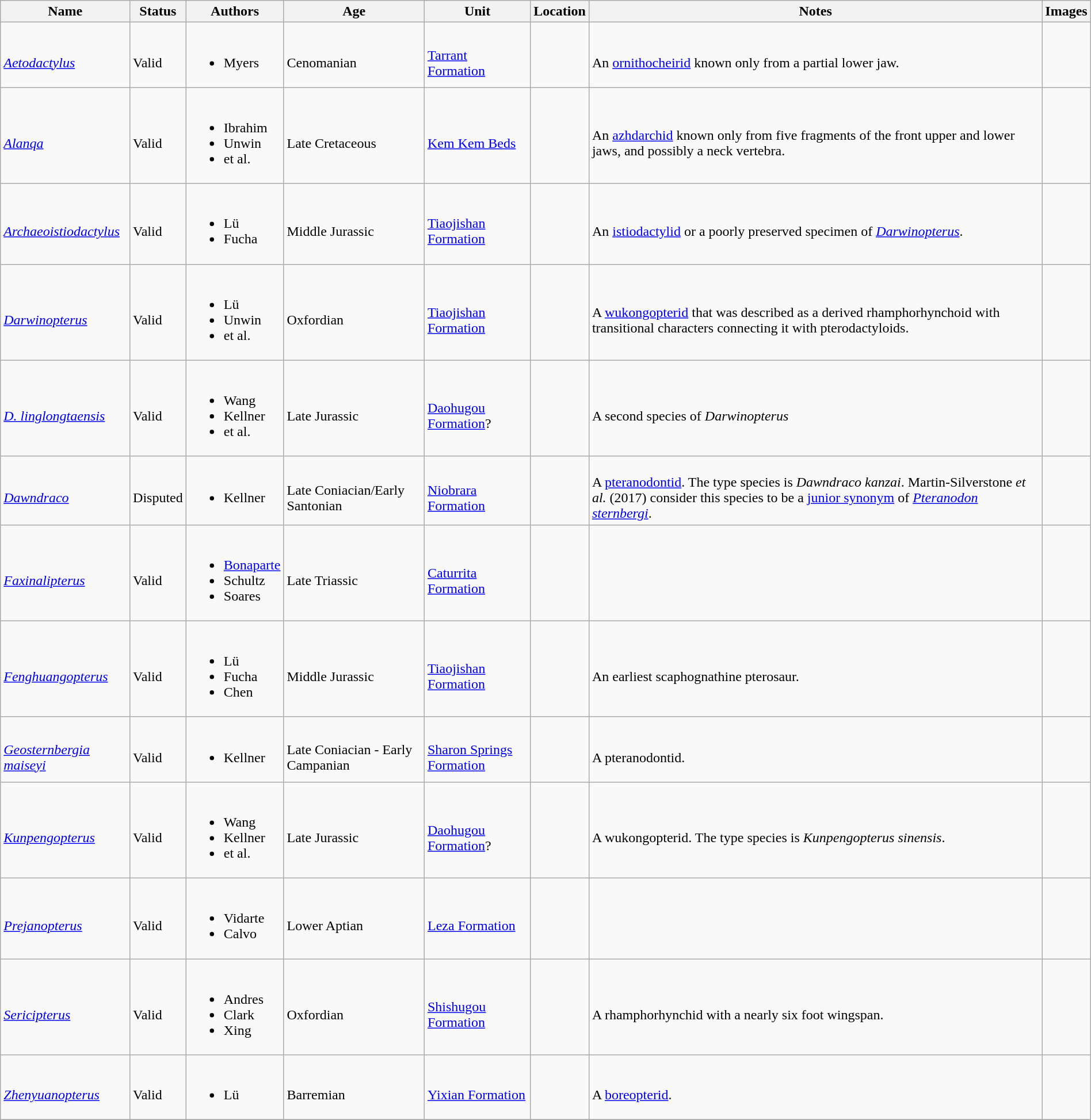<table class="wikitable sortable" align="center" width="100%">
<tr>
<th>Name</th>
<th>Status</th>
<th>Authors</th>
<th>Age</th>
<th>Unit</th>
<th>Location</th>
<th>Notes</th>
<th>Images</th>
</tr>
<tr>
<td><br><em><a href='#'>Aetodactylus</a></em></td>
<td><br>Valid</td>
<td><br><ul><li>Myers</li></ul></td>
<td><br>Cenomanian</td>
<td><br><a href='#'>Tarrant Formation</a></td>
<td><br></td>
<td><br>An <a href='#'>ornithocheirid</a> known only from a partial lower jaw.</td>
<td></td>
</tr>
<tr>
<td><br><em><a href='#'>Alanqa</a></em></td>
<td><br>Valid</td>
<td><br><ul><li>Ibrahim</li><li>Unwin</li><li>et al.</li></ul></td>
<td><br>Late Cretaceous</td>
<td><br><a href='#'>Kem Kem Beds</a></td>
<td><br></td>
<td><br>An <a href='#'>azhdarchid</a> known only from five fragments of the front upper and lower jaws, and possibly a neck vertebra.</td>
<td><br></td>
</tr>
<tr>
<td><br><em><a href='#'>Archaeoistiodactylus</a></em></td>
<td><br>Valid</td>
<td><br><ul><li>Lü</li><li>Fucha</li></ul></td>
<td><br>Middle Jurassic</td>
<td><br><a href='#'>Tiaojishan Formation</a></td>
<td><br></td>
<td><br>An <a href='#'>istiodactylid</a> or a poorly preserved specimen of <em><a href='#'>Darwinopterus</a></em>.</td>
<td></td>
</tr>
<tr>
<td><br><em><a href='#'>Darwinopterus</a></em></td>
<td><br>Valid</td>
<td><br><ul><li>Lü</li><li>Unwin</li><li>et al.</li></ul></td>
<td><br>Oxfordian</td>
<td><br><a href='#'>Tiaojishan Formation</a></td>
<td><br></td>
<td><br>A <a href='#'>wukongopterid</a> that was described as a derived rhamphorhynchoid with transitional characters connecting it with pterodactyloids.</td>
<td><br></td>
</tr>
<tr>
<td><br><em><a href='#'>D. linglongtaensis</a></em></td>
<td><br>Valid</td>
<td><br><ul><li>Wang</li><li>Kellner</li><li>et al.</li></ul></td>
<td><br>Late Jurassic</td>
<td><br><a href='#'>Daohugou Formation</a>?</td>
<td><br></td>
<td><br>A second species of <em>Darwinopterus</em></td>
<td><br></td>
</tr>
<tr>
<td><br><em><a href='#'>Dawndraco</a></em></td>
<td><br>Disputed</td>
<td><br><ul><li>Kellner</li></ul></td>
<td><br>Late Coniacian/Early Santonian</td>
<td><br><a href='#'>Niobrara Formation</a></td>
<td><br></td>
<td><br>A <a href='#'>pteranodontid</a>. The type species is <em>Dawndraco kanzai</em>. Martin-Silverstone <em>et al.</em> (2017) consider this species to be a <a href='#'>junior synonym</a> of <em><a href='#'>Pteranodon sternbergi</a></em>.</td>
<td><br></td>
</tr>
<tr>
<td><br><em><a href='#'>Faxinalipterus</a></em></td>
<td><br>Valid</td>
<td><br><ul><li><a href='#'>Bonaparte</a></li><li>Schultz</li><li>Soares</li></ul></td>
<td><br>Late Triassic</td>
<td><br><a href='#'>Caturrita Formation</a></td>
<td><br></td>
<td></td>
<td></td>
</tr>
<tr>
<td><br><em><a href='#'>Fenghuangopterus</a></em></td>
<td><br>Valid</td>
<td><br><ul><li>Lü</li><li>Fucha</li><li>Chen</li></ul></td>
<td><br>Middle Jurassic</td>
<td><br><a href='#'>Tiaojishan Formation</a></td>
<td><br></td>
<td><br>An earliest scaphognathine pterosaur.</td>
<td><br></td>
</tr>
<tr>
<td><br><em><a href='#'>Geosternbergia maiseyi</a></em></td>
<td><br>Valid</td>
<td><br><ul><li>Kellner</li></ul></td>
<td><br>Late Coniacian - Early Campanian</td>
<td><br><a href='#'>Sharon Springs Formation</a></td>
<td><br></td>
<td><br>A pteranodontid.</td>
<td></td>
</tr>
<tr>
<td><br><em><a href='#'>Kunpengopterus</a></em></td>
<td><br>Valid</td>
<td><br><ul><li>Wang</li><li>Kellner</li><li>et al.</li></ul></td>
<td><br>Late Jurassic</td>
<td><br><a href='#'>Daohugou Formation</a>?</td>
<td><br></td>
<td><br>A wukongopterid. The type species is <em>Kunpengopterus sinensis</em>.</td>
<td></td>
</tr>
<tr>
<td><br><em><a href='#'>Prejanopterus</a></em></td>
<td><br>Valid</td>
<td><br><ul><li>Vidarte</li><li>Calvo</li></ul></td>
<td><br>Lower Aptian</td>
<td><br><a href='#'>Leza Formation</a></td>
<td><br></td>
<td></td>
<td></td>
</tr>
<tr>
<td><br><em><a href='#'>Sericipterus</a></em></td>
<td><br>Valid</td>
<td><br><ul><li>Andres</li><li>Clark</li><li>Xing</li></ul></td>
<td><br>Oxfordian</td>
<td><br><a href='#'>Shishugou Formation</a></td>
<td><br></td>
<td><br>A rhamphorhynchid with a nearly six foot wingspan.</td>
<td></td>
</tr>
<tr>
<td><br><em><a href='#'>Zhenyuanopterus</a></em></td>
<td><br>Valid</td>
<td><br><ul><li>Lü</li></ul></td>
<td><br>Barremian</td>
<td><br><a href='#'>Yixian Formation</a></td>
<td><br></td>
<td><br>A <a href='#'>boreopterid</a>.</td>
<td></td>
</tr>
<tr>
</tr>
</table>
